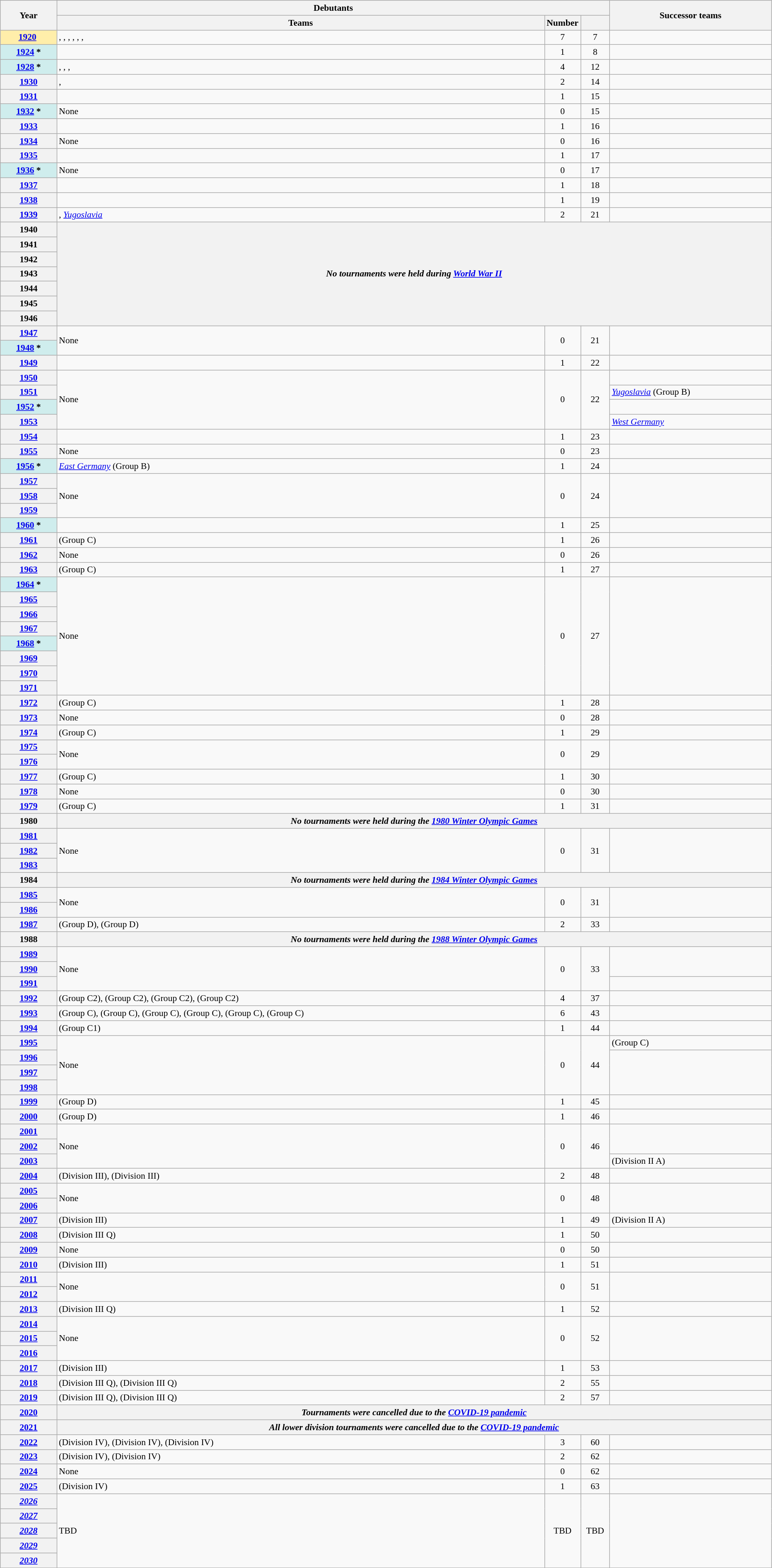<table class="wikitable plainrowheaders" style="width:98%; font-size:90%;">
<tr>
<th scope="col" rowspan="2">Year</th>
<th scope="col" colspan="3">Debutants</th>
<th scope="col" rowspan="2">Successor teams</th>
</tr>
<tr>
<th scope="col">Teams</th>
<th scope="col" width="40px">Number</th>
<th scope="col" width="40px"></th>
</tr>
<tr>
<th scope="row" style="background-color:#FFEEAA;"><a href='#'>1920</a> </th>
<td>, , <em></em>, , , , </td>
<td align="center">7</td>
<td align="center">7</td>
<td></td>
</tr>
<tr>
<th scope="row" style="background-color:#CFEDED;"><a href='#'>1924</a> *</th>
<td></td>
<td align="center">1</td>
<td align="center">8</td>
<td></td>
</tr>
<tr>
<th scope="row" style="background-color:#CFEDED;"><a href='#'>1928</a> *</th>
<td>, , , </td>
<td align="center">4</td>
<td align="center">12</td>
<td></td>
</tr>
<tr>
<th scope="row"><a href='#'>1930</a></th>
<td>, </td>
<td align="center">2</td>
<td align="center">14</td>
<td></td>
</tr>
<tr>
<th scope="row"><a href='#'>1931</a></th>
<td></td>
<td align="center">1</td>
<td align="center">15</td>
<td></td>
</tr>
<tr>
<th scope="row" style="background-color:#CFEDED;"><a href='#'>1932</a> *</th>
<td>None</td>
<td align="center">0</td>
<td align="center">15</td>
<td></td>
</tr>
<tr>
<th scope="row"><a href='#'>1933</a></th>
<td></td>
<td align="center">1</td>
<td align="center">16</td>
<td></td>
</tr>
<tr>
<th scope="row"><a href='#'>1934</a></th>
<td>None</td>
<td align="center">0</td>
<td align="center">16</td>
<td></td>
</tr>
<tr>
<th scope="row"><a href='#'>1935</a></th>
<td></td>
<td align="center">1</td>
<td align="center">17</td>
<td></td>
</tr>
<tr>
<th scope="row" style="background-color:#CFEDED;"><a href='#'>1936</a> *</th>
<td>None</td>
<td align="center">0</td>
<td align="center">17</td>
<td></td>
</tr>
<tr>
<th scope="row"><a href='#'>1937</a></th>
<td></td>
<td align="center">1</td>
<td align="center">18</td>
<td></td>
</tr>
<tr>
<th scope="row"><a href='#'>1938</a></th>
<td></td>
<td align="center">1</td>
<td align="center">19</td>
<td></td>
</tr>
<tr>
<th scope="row"><a href='#'>1939</a></th>
<td>,  <em><a href='#'>Yugoslavia</a></em></td>
<td align="center">2</td>
<td align="center">21</td>
<td></td>
</tr>
<tr>
<th scope="row">1940</th>
<th scope="row" rowspan="7" colspan="4"><em>No tournaments were held during <a href='#'>World War II</a></em></th>
</tr>
<tr>
<th scope="row">1941</th>
</tr>
<tr>
<th scope="row">1942</th>
</tr>
<tr>
<th scope="row">1943</th>
</tr>
<tr>
<th scope="row">1944</th>
</tr>
<tr>
<th scope="row">1945</th>
</tr>
<tr>
<th scope="row">1946</th>
</tr>
<tr>
<th scope="row"><a href='#'>1947</a></th>
<td rowspan="2">None</td>
<td rowspan="2" align="center">0</td>
<td rowspan="2" align="center">21</td>
<td rowspan="2"></td>
</tr>
<tr>
<th scope="row" style="background-color:#CFEDED;"><a href='#'>1948</a> *</th>
</tr>
<tr>
<th scope="row"><a href='#'>1949</a></th>
<td></td>
<td align="center">1</td>
<td align="center">22</td>
<td></td>
</tr>
<tr>
<th scope="row"><a href='#'>1950</a></th>
<td rowspan="4">None</td>
<td rowspan="4" align="center">0</td>
<td rowspan="4" align="center">22</td>
<td></td>
</tr>
<tr>
<th scope="row"><a href='#'>1951</a></th>
<td> <em><a href='#'>Yugoslavia</a></em> (Group B)</td>
</tr>
<tr>
<th scope="row" style="background-color:#CFEDED;"><a href='#'>1952</a> *</th>
<td></td>
</tr>
<tr>
<th scope="row"><a href='#'>1953</a></th>
<td> <em><a href='#'>West Germany</a></em></td>
</tr>
<tr>
<th scope="row"><a href='#'>1954</a></th>
<td><em></em></td>
<td align="center">1</td>
<td align="center">23</td>
<td></td>
</tr>
<tr>
<th scope="row"><a href='#'>1955</a></th>
<td>None</td>
<td align="center">0</td>
<td align="center">23</td>
<td></td>
</tr>
<tr>
<th scope="row" style="background-color:#CFEDED;"><a href='#'>1956</a> *</th>
<td> <em><a href='#'>East Germany</a></em> (Group B)</td>
<td align="center">1</td>
<td align="center">24</td>
<td></td>
</tr>
<tr>
<th scope="row"><a href='#'>1957</a></th>
<td rowspan="3">None</td>
<td rowspan="3" align="center">0</td>
<td rowspan="3" align="center">24</td>
<td rowspan="3"></td>
</tr>
<tr>
<th scope="row"><a href='#'>1958</a></th>
</tr>
<tr>
<th scope="row"><a href='#'>1959</a></th>
</tr>
<tr>
<th scope="row" style="background-color:#CFEDED;"><a href='#'>1960</a> *</th>
<td></td>
<td align="center">1</td>
<td align="center">25</td>
<td></td>
</tr>
<tr>
<th scope="row"><a href='#'>1961</a></th>
<td> (Group C)</td>
<td align="center">1</td>
<td align="center">26</td>
<td></td>
</tr>
<tr>
<th scope="row"><a href='#'>1962</a></th>
<td>None</td>
<td align="center">0</td>
<td align="center">26</td>
<td></td>
</tr>
<tr>
<th scope="row"><a href='#'>1963</a></th>
<td> (Group C)</td>
<td align="center">1</td>
<td align="center">27</td>
<td></td>
</tr>
<tr>
<th scope="row" style="background-color:#CFEDED;"><a href='#'>1964</a> *</th>
<td rowspan="8">None</td>
<td rowspan="8" align="center">0</td>
<td rowspan="8" align="center">27</td>
<td rowspan="8"></td>
</tr>
<tr>
<th scope="row"><a href='#'>1965</a></th>
</tr>
<tr>
<th scope="row"><a href='#'>1966</a></th>
</tr>
<tr>
<th scope="row"><a href='#'>1967</a></th>
</tr>
<tr>
<th scope="row" style="background-color:#CFEDED;"><a href='#'>1968</a> *</th>
</tr>
<tr>
<th scope="row"><a href='#'>1969</a></th>
</tr>
<tr>
<th scope="row"><a href='#'>1970</a></th>
</tr>
<tr>
<th scope="row"><a href='#'>1971</a></th>
</tr>
<tr>
<th scope="row"><a href='#'>1972</a></th>
<td> (Group C)</td>
<td align="center">1</td>
<td align="center">28</td>
<td></td>
</tr>
<tr>
<th scope="row"><a href='#'>1973</a></th>
<td>None</td>
<td align="center">0</td>
<td align="center">28</td>
<td></td>
</tr>
<tr>
<th scope="row"><a href='#'>1974</a></th>
<td> (Group C)</td>
<td align="center">1</td>
<td align="center">29</td>
<td></td>
</tr>
<tr>
<th scope="row"><a href='#'>1975</a></th>
<td rowspan="2">None</td>
<td rowspan="2" align="center">0</td>
<td rowspan="2" align="center">29</td>
<td rowspan="2"></td>
</tr>
<tr>
<th scope="row"><a href='#'>1976</a></th>
</tr>
<tr>
<th scope="row"><a href='#'>1977</a></th>
<td> (Group C)</td>
<td align="center">1</td>
<td align="center">30</td>
<td></td>
</tr>
<tr>
<th scope="row"><a href='#'>1978</a></th>
<td>None</td>
<td align="center">0</td>
<td align="center">30</td>
<td></td>
</tr>
<tr>
<th scope="row"><a href='#'>1979</a></th>
<td> (Group C)</td>
<td align="center">1</td>
<td align="center">31</td>
<td></td>
</tr>
<tr>
<th scope="row">1980</th>
<th scope="row" colspan="4"><em>No tournaments were held during the <a href='#'>1980 Winter Olympic Games</a></em></th>
</tr>
<tr>
<th scope="row"><a href='#'>1981</a></th>
<td rowspan="3">None</td>
<td rowspan="3" align="center">0</td>
<td rowspan="3" align="center">31</td>
<td rowspan="3"></td>
</tr>
<tr>
<th scope="row"><a href='#'>1982</a></th>
</tr>
<tr>
<th scope="row"><a href='#'>1983</a></th>
</tr>
<tr>
<th scope="row">1984</th>
<th scope="row" colspan="4"><em>No tournaments were held during the <a href='#'>1984 Winter Olympic Games</a></em></th>
</tr>
<tr>
<th scope="row"><a href='#'>1985</a></th>
<td rowspan="2">None</td>
<td rowspan="2" align="center">0</td>
<td rowspan="2" align="center">31</td>
<td rowspan="2"></td>
</tr>
<tr>
<th scope="row"><a href='#'>1986</a></th>
</tr>
<tr>
<th scope="row"><a href='#'>1987</a></th>
<td> (Group D),  (Group D)</td>
<td align="center">2</td>
<td align="center">33</td>
<td></td>
</tr>
<tr>
<th scope="row">1988</th>
<th scope="row" colspan="4"><em>No tournaments were held during the <a href='#'>1988 Winter Olympic Games</a></em></th>
</tr>
<tr>
<th scope="row"><a href='#'>1989</a></th>
<td rowspan="3">None</td>
<td rowspan="3" align="center">0</td>
<td rowspan="3" align="center">33</td>
<td rowspan="2"></td>
</tr>
<tr>
<th scope="row"><a href='#'>1990</a></th>
</tr>
<tr>
<th scope="row"><a href='#'>1991</a></th>
<td></td>
</tr>
<tr>
<th scope="row"><a href='#'>1992</a></th>
<td> (Group C2),  (Group C2),  (Group C2),  (Group C2)</td>
<td align="center">4</td>
<td align="center">37</td>
<td></td>
</tr>
<tr>
<th scope="row"><a href='#'>1993</a></th>
<td> (Group C),  (Group C),  (Group C),  (Group C),  (Group C),  (Group C)</td>
<td align="center">6</td>
<td align="center">43</td>
<td></td>
</tr>
<tr>
<th scope="row"><a href='#'>1994</a></th>
<td> (Group C1)</td>
<td align="center">1</td>
<td align="center">44</td>
<td></td>
</tr>
<tr>
<th scope="row"><a href='#'>1995</a></th>
<td rowspan="4">None</td>
<td rowspan="4" align="center">0</td>
<td rowspan="4" align="center">44</td>
<td><em></em> (Group C)</td>
</tr>
<tr>
<th scope="row"><a href='#'>1996</a></th>
<td rowspan="3"></td>
</tr>
<tr>
<th scope="row"><a href='#'>1997</a></th>
</tr>
<tr>
<th scope="row"><a href='#'>1998</a></th>
</tr>
<tr>
<th scope="row"><a href='#'>1999</a></th>
<td> (Group D)</td>
<td align="center">1</td>
<td align="center">45</td>
<td></td>
</tr>
<tr>
<th scope="row"><a href='#'>2000</a></th>
<td> (Group D)</td>
<td align="center">1</td>
<td align="center">46</td>
<td></td>
</tr>
<tr>
<th scope="row"><a href='#'>2001</a></th>
<td rowspan="3">None</td>
<td rowspan="3" align="center">0</td>
<td rowspan="3" align="center">46</td>
<td rowspan="2"></td>
</tr>
<tr>
<th scope="row"><a href='#'>2002</a></th>
</tr>
<tr>
<th scope="row"><a href='#'>2003</a></th>
<td><em></em> (Division II A)</td>
</tr>
<tr>
<th scope="row"><a href='#'>2004</a></th>
<td> (Division III),  (Division III)</td>
<td align="center">2</td>
<td align="center">48</td>
<td></td>
</tr>
<tr>
<th scope="row"><a href='#'>2005</a></th>
<td rowspan="2">None</td>
<td rowspan="2" align="center">0</td>
<td rowspan="2" align="center">48</td>
<td rowspan="2"></td>
</tr>
<tr>
<th scope="row"><a href='#'>2006</a></th>
</tr>
<tr>
<th scope="row"><a href='#'>2007</a></th>
<td> (Division III)</td>
<td align="center">1</td>
<td align="center">49</td>
<td> (Division II A)</td>
</tr>
<tr>
<th scope="row"><a href='#'>2008</a></th>
<td> (Division III Q)</td>
<td align="center">1</td>
<td align="center">50</td>
<td></td>
</tr>
<tr>
<th scope="row"><a href='#'>2009</a></th>
<td>None</td>
<td align="center">0</td>
<td align="center">50</td>
<td></td>
</tr>
<tr>
<th scope="row"><a href='#'>2010</a></th>
<td> (Division III)</td>
<td align="center">1</td>
<td align="center">51</td>
<td></td>
</tr>
<tr>
<th scope="row"><a href='#'>2011</a></th>
<td rowspan="2">None</td>
<td rowspan="2" align="center">0</td>
<td rowspan="2" align="center">51</td>
<td rowspan="2"></td>
</tr>
<tr>
<th scope="row"><a href='#'>2012</a></th>
</tr>
<tr>
<th scope="row"><a href='#'>2013</a></th>
<td> (Division III Q)</td>
<td align="center">1</td>
<td align="center">52</td>
<td></td>
</tr>
<tr>
<th scope="row"><a href='#'>2014</a></th>
<td rowspan="3">None</td>
<td rowspan="3" align="center">0</td>
<td rowspan="3" align="center">52</td>
<td rowspan="3"></td>
</tr>
<tr>
<th scope="row"><a href='#'>2015</a></th>
</tr>
<tr>
<th scope="row"><a href='#'>2016</a></th>
</tr>
<tr>
<th scope="row"><a href='#'>2017</a></th>
<td> (Division III)</td>
<td align="center">1</td>
<td align="center">53</td>
<td></td>
</tr>
<tr>
<th scope="row"><a href='#'>2018</a></th>
<td> (Division III Q),  (Division III Q)</td>
<td align="center">2</td>
<td align="center">55</td>
<td></td>
</tr>
<tr>
<th scope="row"><a href='#'>2019</a></th>
<td> (Division III Q),  (Division III Q)</td>
<td align="center">2</td>
<td align="center">57</td>
<td></td>
</tr>
<tr>
<th scope="row"><a href='#'>2020</a></th>
<th scope="row" colspan="4"><em>Tournaments were cancelled due to the <a href='#'>COVID-19 pandemic</a></em></th>
</tr>
<tr>
<th scope="row"><a href='#'>2021</a></th>
<th scope="row" colspan="4"><em>All lower division tournaments were cancelled due to the <a href='#'>COVID-19 pandemic</a></em></th>
</tr>
<tr>
<th scope="row"><a href='#'>2022</a></th>
<td> (Division IV),  (Division IV),  (Division IV)</td>
<td align="center">3</td>
<td align="center">60</td>
<td></td>
</tr>
<tr>
<th scope="row"><a href='#'>2023</a></th>
<td> (Division IV),  (Division IV)</td>
<td align="center">2</td>
<td align="center">62</td>
<td></td>
</tr>
<tr>
<th scope="row"><a href='#'>2024</a></th>
<td>None</td>
<td align="center">0</td>
<td align="center">62</td>
<td></td>
</tr>
<tr>
<th scope="row"><a href='#'>2025</a></th>
<td> (Division IV)</td>
<td align="center">1</td>
<td align="center">63</td>
<td></td>
</tr>
<tr>
<th scope="row"><em><a href='#'>2026</a></em></th>
<td rowspan="5">TBD</td>
<td rowspan="5" align="center">TBD</td>
<td rowspan="5" align="center">TBD</td>
<td rowspan="5"></td>
</tr>
<tr>
<th scope="row"><em><a href='#'>2027</a></em></th>
</tr>
<tr>
<th scope="row"><em><a href='#'>2028</a></em></th>
</tr>
<tr>
<th scope="row"><em><a href='#'>2029</a></em></th>
</tr>
<tr>
<th scope="row"><em><a href='#'>2030</a></em></th>
</tr>
</table>
